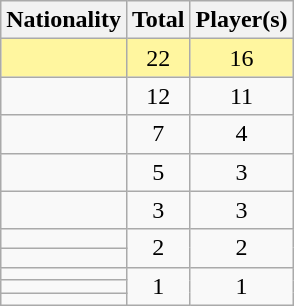<table class="wikitable" style="text-align:center">
<tr>
<th>Nationality</th>
<th>Total</th>
<th>Player(s)</th>
</tr>
<tr bgcolor=#FFF69F>
<td align="left"></td>
<td>22</td>
<td>16</td>
</tr>
<tr>
<td align="left"></td>
<td>12</td>
<td>11</td>
</tr>
<tr>
<td align="left"></td>
<td>7</td>
<td>4</td>
</tr>
<tr>
<td align="left"></td>
<td>5</td>
<td>3</td>
</tr>
<tr>
<td align="left"></td>
<td>3</td>
<td>3</td>
</tr>
<tr>
<td align="left"></td>
<td rowspan="2">2</td>
<td rowspan="2">2</td>
</tr>
<tr>
<td align="left"></td>
</tr>
<tr>
<td align="left"></td>
<td rowspan="3">1</td>
<td rowspan="3">1</td>
</tr>
<tr>
<td align="left"></td>
</tr>
<tr>
<td align="left"></td>
</tr>
</table>
